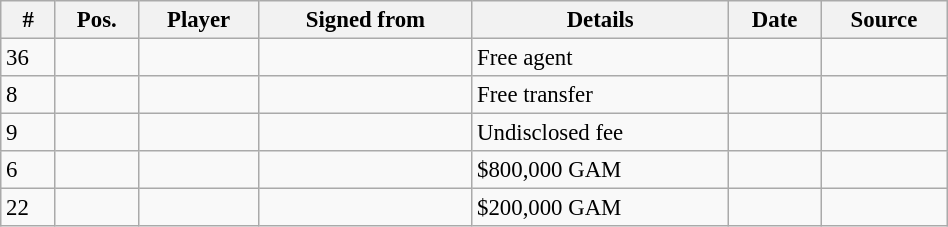<table class="wikitable sortable" style="width:50%; font-size:95%; text-align:left;">
<tr>
<th>#</th>
<th>Pos.</th>
<th>Player</th>
<th>Signed from</th>
<th>Details</th>
<th>Date</th>
<th>Source</th>
</tr>
<tr>
<td>36</td>
<td></td>
<td></td>
<td></td>
<td>Free agent</td>
<td></td>
<td></td>
</tr>
<tr>
<td>8</td>
<td></td>
<td></td>
<td></td>
<td>Free transfer</td>
<td></td>
<td></td>
</tr>
<tr>
<td>9</td>
<td></td>
<td></td>
<td></td>
<td>Undisclosed fee</td>
<td></td>
<td></td>
</tr>
<tr>
<td>6</td>
<td></td>
<td></td>
<td></td>
<td>$800,000 GAM</td>
<td></td>
<td></td>
</tr>
<tr>
<td>22</td>
<td></td>
<td></td>
<td></td>
<td>$200,000 GAM</td>
<td></td>
<td></td>
</tr>
</table>
